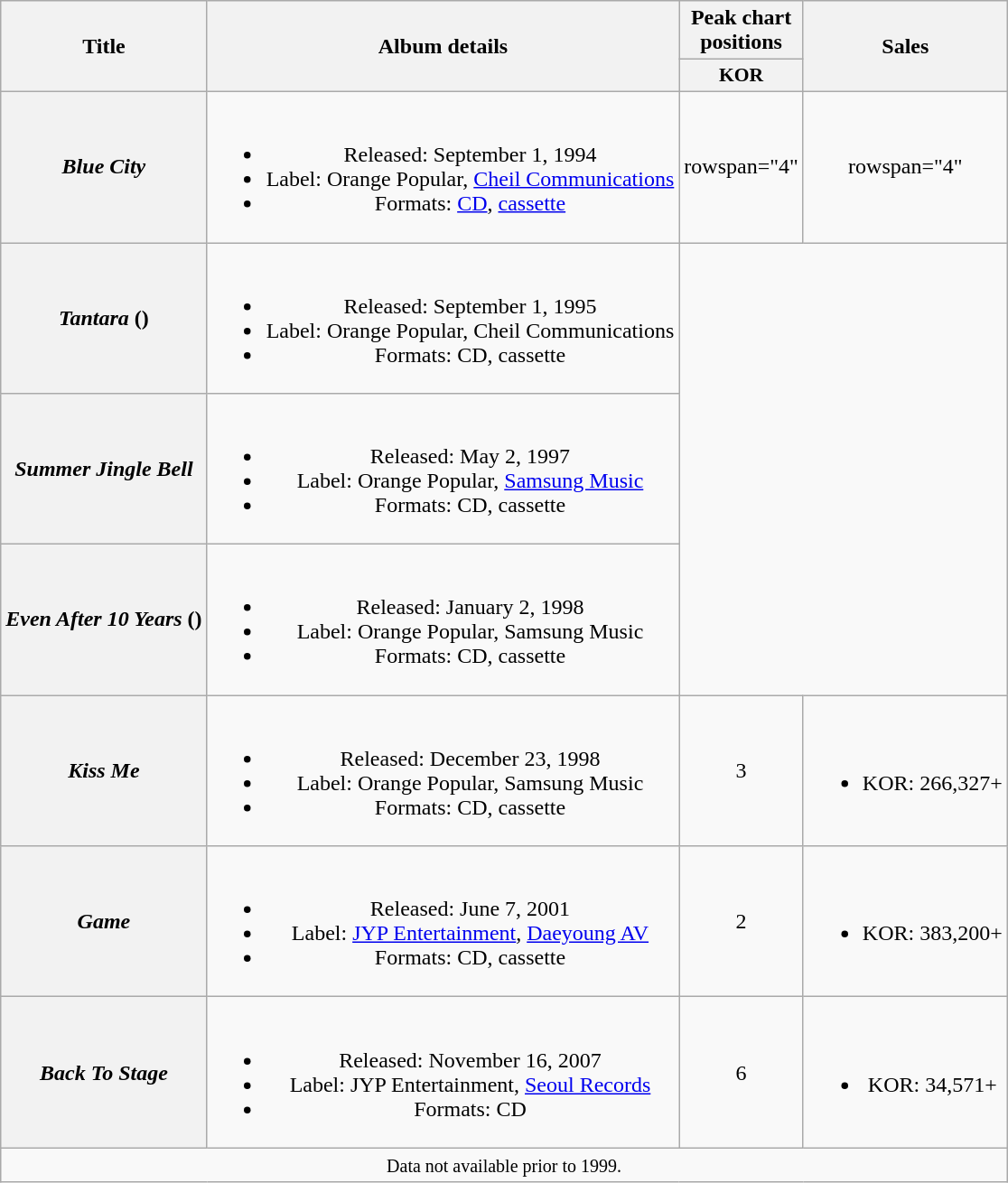<table class="wikitable plainrowheaders" style="text-align:center;">
<tr>
<th scope="col" rowspan="2">Title</th>
<th scope="col" rowspan="2">Album details</th>
<th scope="col" colspan="1" style="width:5em;">Peak chart positions</th>
<th scope="col" rowspan="2">Sales</th>
</tr>
<tr>
<th scope="col" style="width:3em;font-size:90%;">KOR<br></th>
</tr>
<tr>
<th scope="row"><em>Blue City</em></th>
<td><br><ul><li>Released: September 1, 1994</li><li>Label: Orange Popular, <a href='#'>Cheil Communications</a></li><li>Formats: <a href='#'>CD</a>, <a href='#'>cassette</a></li></ul></td>
<td>rowspan="4" </td>
<td>rowspan="4" </td>
</tr>
<tr>
<th scope="row"><em>Tantara</em> ()</th>
<td><br><ul><li>Released: September 1, 1995</li><li>Label: Orange Popular, Cheil Communications</li><li>Formats: CD, cassette</li></ul></td>
</tr>
<tr>
<th scope="row"><em>Summer Jingle Bell</em></th>
<td><br><ul><li>Released: May 2, 1997</li><li>Label: Orange Popular, <a href='#'>Samsung Music</a></li><li>Formats: CD, cassette</li></ul></td>
</tr>
<tr>
<th scope="row"><em>Even After 10 Years</em> ()</th>
<td><br><ul><li>Released: January 2, 1998</li><li>Label: Orange Popular, Samsung Music</li><li>Formats: CD, cassette</li></ul></td>
</tr>
<tr>
<th scope="row"><em>Kiss Me</em></th>
<td><br><ul><li>Released: December 23, 1998</li><li>Label: Orange Popular, Samsung Music</li><li>Formats: CD, cassette</li></ul></td>
<td>3</td>
<td><br><ul><li>KOR: 266,327+</li></ul></td>
</tr>
<tr>
<th scope="row"><em>Game</em></th>
<td><br><ul><li>Released: June 7, 2001</li><li>Label: <a href='#'>JYP Entertainment</a>, <a href='#'>Daeyoung AV</a></li><li>Formats: CD, cassette</li></ul></td>
<td>2</td>
<td><br><ul><li>KOR: 383,200+</li></ul></td>
</tr>
<tr>
<th scope="row"><em>Back To Stage</em></th>
<td><br><ul><li>Released: November 16, 2007</li><li>Label: JYP Entertainment, <a href='#'>Seoul Records</a></li><li>Formats: CD</li></ul></td>
<td>6</td>
<td><br><ul><li>KOR: 34,571+</li></ul></td>
</tr>
<tr>
<td colspan="4" align="center"><small>Data not available prior to 1999.</small></td>
</tr>
</table>
